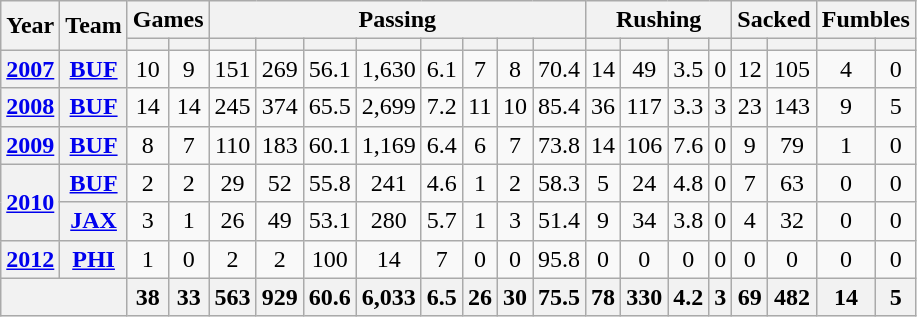<table class="wikitable sortable" style="text-align: center;">
<tr>
<th rowspan="2">Year</th>
<th rowspan="2">Team</th>
<th colspan="2">Games</th>
<th colspan="8">Passing</th>
<th colspan="4">Rushing</th>
<th colspan="2">Sacked</th>
<th colspan="2">Fumbles</th>
</tr>
<tr>
<th></th>
<th></th>
<th></th>
<th></th>
<th></th>
<th></th>
<th></th>
<th></th>
<th></th>
<th></th>
<th></th>
<th></th>
<th></th>
<th></th>
<th></th>
<th></th>
<th></th>
<th></th>
</tr>
<tr>
<th><a href='#'>2007</a></th>
<th><a href='#'>BUF</a></th>
<td>10</td>
<td>9</td>
<td>151</td>
<td>269</td>
<td>56.1</td>
<td>1,630</td>
<td>6.1</td>
<td>7</td>
<td>8</td>
<td>70.4</td>
<td>14</td>
<td>49</td>
<td>3.5</td>
<td>0</td>
<td>12</td>
<td>105</td>
<td>4</td>
<td>0</td>
</tr>
<tr>
<th><a href='#'>2008</a></th>
<th><a href='#'>BUF</a></th>
<td>14</td>
<td>14</td>
<td>245</td>
<td>374</td>
<td>65.5</td>
<td>2,699</td>
<td>7.2</td>
<td>11</td>
<td>10</td>
<td>85.4</td>
<td>36</td>
<td>117</td>
<td>3.3</td>
<td>3</td>
<td>23</td>
<td>143</td>
<td>9</td>
<td>5</td>
</tr>
<tr>
<th><a href='#'>2009</a></th>
<th><a href='#'>BUF</a></th>
<td>8</td>
<td>7</td>
<td>110</td>
<td>183</td>
<td>60.1</td>
<td>1,169</td>
<td>6.4</td>
<td>6</td>
<td>7</td>
<td>73.8</td>
<td>14</td>
<td>106</td>
<td>7.6</td>
<td>0</td>
<td>9</td>
<td>79</td>
<td>1</td>
<td>0</td>
</tr>
<tr>
<th rowspan="2"><a href='#'>2010</a></th>
<th><a href='#'>BUF</a></th>
<td>2</td>
<td>2</td>
<td>29</td>
<td>52</td>
<td>55.8</td>
<td>241</td>
<td>4.6</td>
<td>1</td>
<td>2</td>
<td>58.3</td>
<td>5</td>
<td>24</td>
<td>4.8</td>
<td>0</td>
<td>7</td>
<td>63</td>
<td>0</td>
<td>0</td>
</tr>
<tr>
<th><a href='#'>JAX</a></th>
<td>3</td>
<td>1</td>
<td>26</td>
<td>49</td>
<td>53.1</td>
<td>280</td>
<td>5.7</td>
<td>1</td>
<td>3</td>
<td>51.4</td>
<td>9</td>
<td>34</td>
<td>3.8</td>
<td>0</td>
<td>4</td>
<td>32</td>
<td>0</td>
<td>0</td>
</tr>
<tr>
<th><a href='#'>2012</a></th>
<th><a href='#'>PHI</a></th>
<td>1</td>
<td>0</td>
<td>2</td>
<td>2</td>
<td>100</td>
<td>14</td>
<td>7</td>
<td>0</td>
<td>0</td>
<td>95.8</td>
<td>0</td>
<td>0</td>
<td>0</td>
<td>0</td>
<td>0</td>
<td>0</td>
<td>0</td>
<td>0</td>
</tr>
<tr>
<th colspan="2"></th>
<th>38</th>
<th>33</th>
<th>563</th>
<th>929</th>
<th>60.6</th>
<th>6,033</th>
<th>6.5</th>
<th>26</th>
<th>30</th>
<th>75.5</th>
<th>78</th>
<th>330</th>
<th>4.2</th>
<th>3</th>
<th>69</th>
<th>482</th>
<th>14</th>
<th>5</th>
</tr>
</table>
